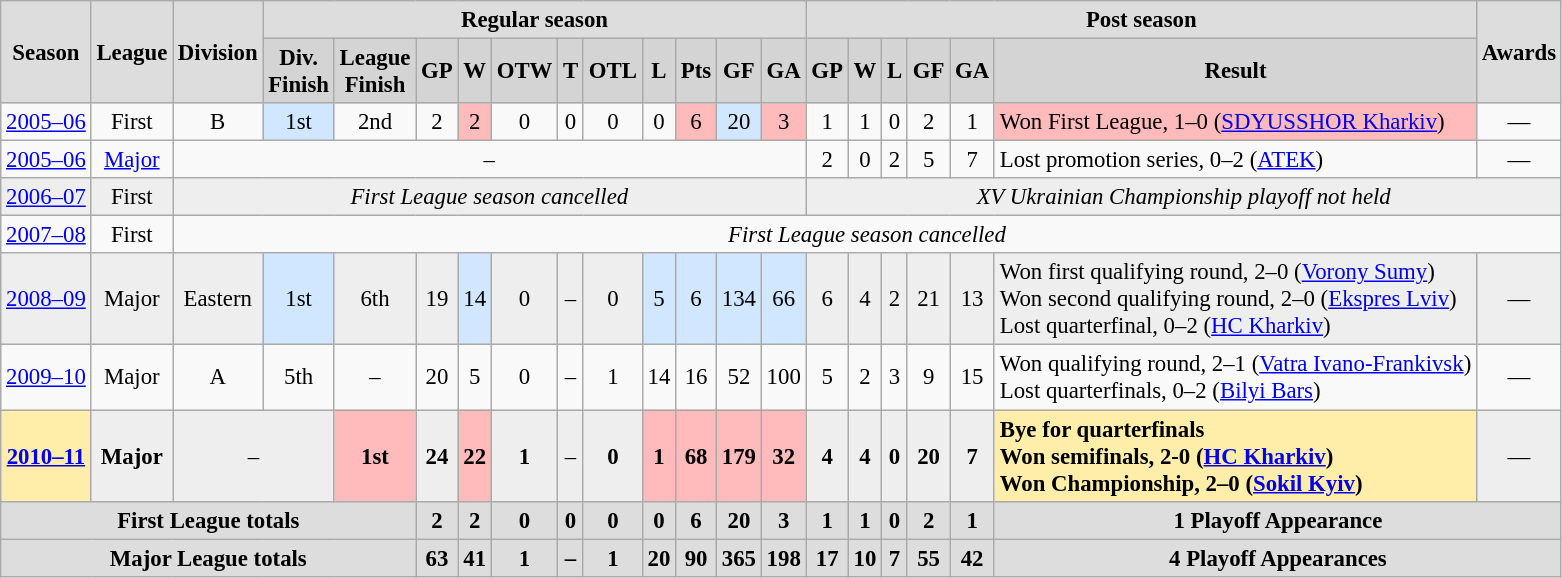<table class="wikitable" style="text-align: center; font-size: 95%;">
<tr style="background-color:#dddddd; font-weight:bold;">
<td rowspan="2">Season</td>
<td rowspan="2">League</td>
<td rowspan="2">Division</td>
<td colspan="11">Regular season</td>
<td colspan="6">Post season</td>
<td rowspan="2">Awards</td>
</tr>
<tr style="background-color:#D4D4D4; font-weight:bold;">
<td>Div.<br>Finish</td>
<td>League<br>Finish</td>
<td>GP</td>
<td>W</td>
<td>OTW</td>
<td>T</td>
<td>OTL</td>
<td>L</td>
<td>Pts</td>
<td>GF</td>
<td>GA</td>
<td>GP</td>
<td>W</td>
<td>L</td>
<td>GF</td>
<td>GA</td>
<td>Result</td>
</tr>
<tr>
<td><a href='#'>2005–06</a></td>
<td>First</td>
<td>B</td>
<td bgcolor="#d0e7ff">1st</td>
<td>2nd</td>
<td>2</td>
<td bgcolor="#ffbbbb">2</td>
<td>0</td>
<td>0</td>
<td>0</td>
<td>0</td>
<td bgcolor="#ffbbbb">6</td>
<td bgcolor="#d0e7ff">20</td>
<td bgcolor="#ffbbbb">3</td>
<td>1</td>
<td>1</td>
<td>0</td>
<td>2</td>
<td>1</td>
<td bgcolor="#ffbbbb" align="left">Won First League, 1–0 (<a href='#'>SDYUSSHOR Kharkiv</a>)</td>
<td>—</td>
</tr>
<tr>
<td><a href='#'>2005–06</a></td>
<td><a href='#'>Major</a></td>
<td colspan="12">–</td>
<td>2</td>
<td>0</td>
<td>2</td>
<td>5</td>
<td>7</td>
<td align="left">Lost promotion series, 0–2 (<a href='#'>ATEK</a>)</td>
<td>—</td>
</tr>
<tr bgcolor="#eeeeee">
<td><a href='#'>2006–07</a></td>
<td>First</td>
<td colspan="12"><em>First League season cancelled</em></td>
<td colspan="12"><em>XV Ukrainian Championship playoff not held</em> </td>
</tr>
<tr>
<td><a href='#'>2007–08</a></td>
<td>First</td>
<td colspan="24"><em>First League season cancelled</em> </td>
</tr>
<tr bgcolor="#eeeeee">
<td><a href='#'>2008–09</a></td>
<td>Major</td>
<td>Eastern</td>
<td bgcolor="#d0e7ff">1st</td>
<td>6th</td>
<td>19</td>
<td bgcolor="#d0e7ff">14</td>
<td>0</td>
<td>–</td>
<td>0</td>
<td bgcolor="#d0e7ff">5</td>
<td bgcolor="#d0e7ff">6</td>
<td bgcolor="#d0e7ff">134</td>
<td bgcolor="#d0e7ff">66</td>
<td>6</td>
<td>4</td>
<td>2</td>
<td>21</td>
<td>13</td>
<td align="left">Won first qualifying round, 2–0 (<a href='#'>Vorony Sumy</a>)<br>Won second qualifying round, 2–0 (<a href='#'>Ekspres Lviv</a>) <br> Lost quarterfinal, 0–2 (<a href='#'>HC Kharkiv</a>)</td>
<td>—</td>
</tr>
<tr>
<td><a href='#'>2009–10</a></td>
<td>Major</td>
<td>A</td>
<td>5th</td>
<td>–</td>
<td>20</td>
<td>5</td>
<td>0</td>
<td>–</td>
<td>1</td>
<td>14</td>
<td>16</td>
<td>52</td>
<td>100</td>
<td>5</td>
<td>2</td>
<td>3</td>
<td>9</td>
<td>15</td>
<td align="left">Won qualifying round, 2–1 (<a href='#'>Vatra Ivano-Frankivsk</a>) <br> Lost quarterfinals, 0–2 (<a href='#'>Bilyi Bars</a>)</td>
<td>—</td>
</tr>
<tr bgcolor="#eeeeee">
<td bgcolor="#ffeeaa"><strong><a href='#'>2010–11</a></strong></td>
<td><strong>Major</strong></td>
<td colspan="2">–</td>
<td bgcolor="#ffbbbb"><strong>1st</strong></td>
<td><strong>24</strong></td>
<td bgcolor="#ffbbbb"><strong>22</strong></td>
<td><strong>1</strong></td>
<td>–</td>
<td><strong>0</strong></td>
<td bgcolor="#ffbbbb"><strong>1</strong></td>
<td bgcolor="#ffbbbb"><strong>68</strong></td>
<td bgcolor="#ffbbbb"><strong>179</strong></td>
<td bgcolor="#ffbbbb"><strong>32</strong></td>
<td><strong>4</strong></td>
<td><strong>4</strong></td>
<td><strong>0</strong></td>
<td><strong>20</strong></td>
<td><strong>7</strong></td>
<td bgcolor="#ffeeaa" align="left"><strong>Bye for quarterfinals</strong><br><strong>Won semifinals, 2-0 (<a href='#'>HC Kharkiv</a>)</strong><br><strong>Won Championship, 2–0 (<a href='#'>Sokil Kyiv</a>)</strong></td>
<td>—</td>
</tr>
<tr align="center" style="font-weight:bold; background-color:#dddddd;">
<td colspan="5">First League totals</td>
<td>2</td>
<td>2</td>
<td>0</td>
<td>0</td>
<td>0</td>
<td>0</td>
<td>6</td>
<td>20</td>
<td>3</td>
<td>1</td>
<td>1</td>
<td>0</td>
<td>2</td>
<td>1</td>
<td colspan="3"><strong>1 Playoff Appearance</strong></td>
</tr>
<tr align="center" style="font-weight:bold; background-color:#dddddd;">
<td colspan="5">Major League totals</td>
<td>63</td>
<td>41</td>
<td>1</td>
<td>–</td>
<td>1</td>
<td>20</td>
<td>90</td>
<td>365</td>
<td>198</td>
<td>17</td>
<td>10</td>
<td>7</td>
<td>55</td>
<td>42</td>
<td colspan="3"><strong>4 Playoff Appearances</strong></td>
</tr>
</table>
